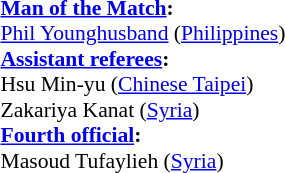<table width=50% style="font-size:90%;">
<tr>
<td><br><strong><a href='#'>Man of the Match</a>:</strong>	
<br><a href='#'>Phil Younghusband</a> (<a href='#'>Philippines</a>)<br><strong><a href='#'>Assistant referees</a>:</strong>
<br>Hsu Min-yu (<a href='#'>Chinese Taipei</a>)
<br>Zakariya Kanat (<a href='#'>Syria</a>)
<br><strong><a href='#'>Fourth official</a>:</strong>
<br>Masoud Tufaylieh (<a href='#'>Syria</a>)</td>
</tr>
</table>
